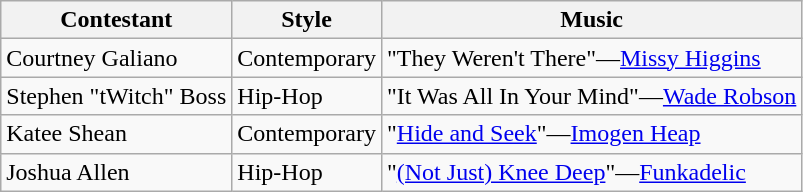<table class="wikitable">
<tr>
<th>Contestant</th>
<th>Style</th>
<th>Music</th>
</tr>
<tr>
<td>Courtney Galiano</td>
<td>Contemporary</td>
<td>"They Weren't There"—<a href='#'>Missy Higgins</a></td>
</tr>
<tr>
<td>Stephen "tWitch" Boss</td>
<td>Hip-Hop</td>
<td>"It Was All In Your Mind"—<a href='#'>Wade Robson</a></td>
</tr>
<tr>
<td>Katee Shean</td>
<td>Contemporary</td>
<td>"<a href='#'>Hide and Seek</a>"—<a href='#'>Imogen Heap</a></td>
</tr>
<tr>
<td>Joshua Allen</td>
<td>Hip-Hop</td>
<td>"<a href='#'>(Not Just) Knee Deep</a>"—<a href='#'>Funkadelic</a></td>
</tr>
</table>
